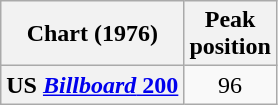<table class="wikitable sortable plainrowheaders" style="text-align:center">
<tr>
<th scope="col">Chart (1976)</th>
<th scope="col">Peak<br>position</th>
</tr>
<tr>
<th scope="row">US <a href='#'><em>Billboard</em> 200</a></th>
<td>96</td>
</tr>
</table>
